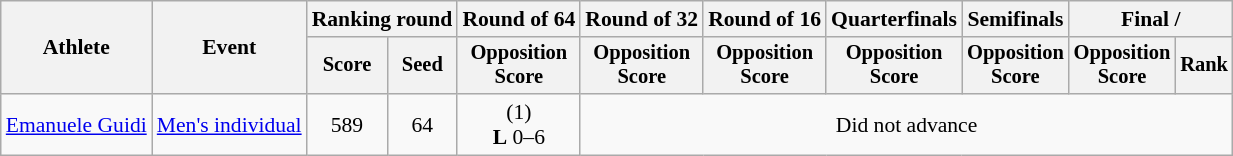<table class="wikitable" style="font-size:90%">
<tr>
<th rowspan="2">Athlete</th>
<th rowspan="2">Event</th>
<th colspan="2">Ranking round</th>
<th>Round of 64</th>
<th>Round of 32</th>
<th>Round of 16</th>
<th>Quarterfinals</th>
<th>Semifinals</th>
<th colspan="2">Final / </th>
</tr>
<tr style="font-size:95%">
<th>Score</th>
<th>Seed</th>
<th>Opposition<br>Score</th>
<th>Opposition<br>Score</th>
<th>Opposition<br>Score</th>
<th>Opposition<br>Score</th>
<th>Opposition<br>Score</th>
<th>Opposition<br>Score</th>
<th>Rank</th>
</tr>
<tr align=center>
<td align=left><a href='#'>Emanuele Guidi</a></td>
<td align=left><a href='#'>Men's individual</a></td>
<td>589</td>
<td>64</td>
<td> (1)<br><strong>L</strong> 0–6</td>
<td colspan=6>Did not advance</td>
</tr>
</table>
